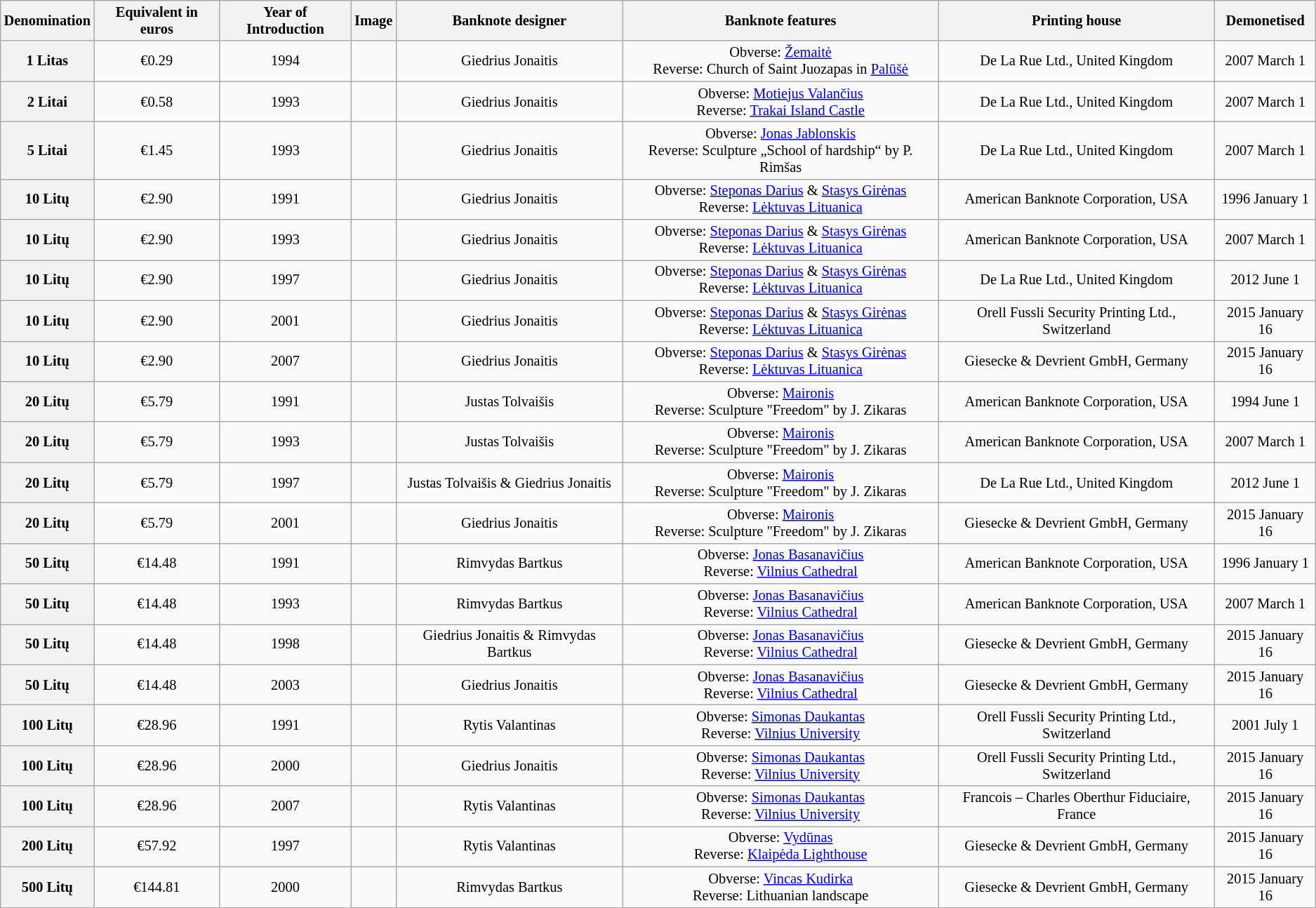<table class="wikitable" style="text-align:center; font-size:85%">
<tr>
<th>Denomination</th>
<th>Equivalent in euros</th>
<th>Year of Introduction</th>
<th>Image</th>
<th>Banknote designer</th>
<th>Banknote features</th>
<th>Printing house</th>
<th>Demonetised</th>
</tr>
<tr ---->
<th><strong>1 Litas</strong></th>
<td>€0.29</td>
<td>1994</td>
<td></td>
<td>Giedrius Jonaitis</td>
<td>Obverse: <a href='#'>Žemaitė</a><br>Reverse: Church of Saint Juozapas in <a href='#'>Palūšė</a></td>
<td>De La Rue Ltd., United Kingdom</td>
<td>2007 March 1</td>
</tr>
<tr ---->
<th><strong>2 Litai</strong></th>
<td>€0.58</td>
<td>1993</td>
<td></td>
<td>Giedrius Jonaitis</td>
<td>Obverse: <a href='#'>Motiejus Valančius</a><br>Reverse: <a href='#'>Trakai Island Castle</a></td>
<td>De La Rue Ltd., United Kingdom</td>
<td>2007 March 1</td>
</tr>
<tr ---->
<th><strong>5 Litai</strong></th>
<td>€1.45</td>
<td>1993</td>
<td></td>
<td>Giedrius Jonaitis</td>
<td>Obverse: <a href='#'>Jonas Jablonskis</a><br>Reverse: Sculpture „School of hardship“ by P. Rimšas</td>
<td>De La Rue Ltd., United Kingdom</td>
<td>2007 March 1</td>
</tr>
<tr ---->
<th><strong>10 Litų</strong></th>
<td>€2.90</td>
<td>1991</td>
<td></td>
<td>Giedrius Jonaitis</td>
<td>Obverse: <a href='#'>Steponas Darius</a> & <a href='#'>Stasys Girėnas</a><br>Reverse: <a href='#'>Lėktuvas Lituanica</a></td>
<td>American Banknote Corporation, USA</td>
<td>1996 January 1</td>
</tr>
<tr ---->
<th><strong>10 Litų</strong></th>
<td>€2.90</td>
<td>1993</td>
<td></td>
<td>Giedrius Jonaitis</td>
<td>Obverse: <a href='#'>Steponas Darius</a> & <a href='#'>Stasys Girėnas</a><br>Reverse: <a href='#'>Lėktuvas Lituanica</a></td>
<td>American Banknote Corporation, USA</td>
<td>2007 March 1</td>
</tr>
<tr ---->
<th><strong>10 Litų</strong></th>
<td>€2.90</td>
<td>1997</td>
<td></td>
<td>Giedrius Jonaitis</td>
<td>Obverse: <a href='#'>Steponas Darius</a> & <a href='#'>Stasys Girėnas</a><br>Reverse: <a href='#'>Lėktuvas Lituanica</a></td>
<td>De La Rue Ltd., United Kingdom</td>
<td>2012 June 1</td>
</tr>
<tr ---->
<th><strong>10 Litų</strong></th>
<td>€2.90</td>
<td>2001</td>
<td></td>
<td>Giedrius Jonaitis</td>
<td>Obverse: <a href='#'>Steponas Darius</a> & <a href='#'>Stasys Girėnas</a><br>Reverse: <a href='#'>Lėktuvas Lituanica</a></td>
<td>Orell Fussli Security Printing Ltd., Switzerland</td>
<td>2015 January 16</td>
</tr>
<tr>
<th>10 Litų</th>
<td>€2.90</td>
<td>2007</td>
<td></td>
<td>Giedrius Jonaitis</td>
<td>Obverse: <a href='#'>Steponas Darius</a> & <a href='#'>Stasys Girėnas</a><br>Reverse: <a href='#'>Lėktuvas Lituanica</a></td>
<td>Giesecke & Devrient GmbH, Germany</td>
<td>2015 January 16</td>
</tr>
<tr ---->
<th><strong>20 Litų</strong></th>
<td>€5.79</td>
<td>1991</td>
<td></td>
<td>Justas Tolvaišis</td>
<td>Obverse: <a href='#'>Maironis</a><br>Reverse: Sculpture "Freedom" by J. Zikaras</td>
<td>American Banknote Corporation, USA</td>
<td>1994 June 1</td>
</tr>
<tr ---->
<th><strong>20 Litų</strong></th>
<td>€5.79</td>
<td>1993</td>
<td></td>
<td>Justas Tolvaišis</td>
<td>Obverse: <a href='#'>Maironis</a><br>Reverse: Sculpture "Freedom" by J. Zikaras</td>
<td>American Banknote Corporation, USA</td>
<td>2007 March 1</td>
</tr>
<tr ---->
<th><strong>20 Litų</strong></th>
<td>€5.79</td>
<td>1997</td>
<td></td>
<td>Justas Tolvaišis & Giedrius Jonaitis</td>
<td>Obverse: <a href='#'>Maironis</a><br>Reverse: Sculpture "Freedom" by J. Zikaras</td>
<td>De La Rue Ltd., United Kingdom</td>
<td>2012 June 1</td>
</tr>
<tr ---->
<th><strong>20 Litų</strong></th>
<td>€5.79</td>
<td>2001</td>
<td></td>
<td>Giedrius Jonaitis</td>
<td>Obverse: <a href='#'>Maironis</a><br>Reverse: Sculpture "Freedom" by J. Zikaras</td>
<td>Giesecke & Devrient GmbH, Germany</td>
<td>2015 January 16</td>
</tr>
<tr ---->
<th><strong>50 Litų</strong></th>
<td>€14.48</td>
<td>1991</td>
<td></td>
<td>Rimvydas Bartkus</td>
<td>Obverse: <a href='#'>Jonas Basanavičius</a><br>Reverse: <a href='#'>Vilnius Cathedral</a></td>
<td>American Banknote Corporation, USA</td>
<td>1996 January 1</td>
</tr>
<tr ---->
<th><strong>50 Litų</strong></th>
<td>€14.48</td>
<td>1993</td>
<td></td>
<td>Rimvydas Bartkus</td>
<td>Obverse: <a href='#'>Jonas Basanavičius</a><br>Reverse: <a href='#'>Vilnius Cathedral</a></td>
<td>American Banknote Corporation, USA</td>
<td>2007 March 1</td>
</tr>
<tr ---->
<th><strong>50 Litų</strong></th>
<td>€14.48</td>
<td>1998</td>
<td></td>
<td>Giedrius Jonaitis & Rimvydas Bartkus</td>
<td>Obverse: <a href='#'>Jonas Basanavičius</a><br>Reverse: <a href='#'>Vilnius Cathedral</a></td>
<td>Giesecke & Devrient GmbH, Germany</td>
<td>2015 January 16</td>
</tr>
<tr ---->
<th><strong>50 Litų</strong></th>
<td>€14.48</td>
<td>2003</td>
<td></td>
<td>Giedrius Jonaitis</td>
<td>Obverse: <a href='#'>Jonas Basanavičius</a><br>Reverse: <a href='#'>Vilnius Cathedral</a></td>
<td>Giesecke & Devrient GmbH, Germany</td>
<td>2015 January 16</td>
</tr>
<tr ---->
<th><strong>100 Litų</strong></th>
<td>€28.96</td>
<td>1991</td>
<td></td>
<td>Rytis Valantinas</td>
<td>Obverse: <a href='#'>Simonas Daukantas</a><br>Reverse: <a href='#'>Vilnius University</a></td>
<td>Orell Fussli Security Printing Ltd., Switzerland</td>
<td>2001 July 1</td>
</tr>
<tr ---->
<th><strong>100 Litų</strong></th>
<td>€28.96</td>
<td>2000</td>
<td></td>
<td>Giedrius Jonaitis</td>
<td>Obverse: <a href='#'>Simonas Daukantas</a><br>Reverse: <a href='#'>Vilnius University</a></td>
<td>Orell Fussli Security Printing Ltd., Switzerland</td>
<td>2015 January 16</td>
</tr>
<tr ---->
<th><strong>100 Litų</strong></th>
<td>€28.96</td>
<td>2007</td>
<td> </td>
<td>Rytis Valantinas</td>
<td>Obverse: <a href='#'>Simonas Daukantas</a><br>Reverse: <a href='#'>Vilnius University</a></td>
<td>Francois – Charles Oberthur Fiduciaire, France</td>
<td>2015 January 16</td>
</tr>
<tr ---->
<th><strong>200 Litų</strong></th>
<td>€57.92</td>
<td>1997</td>
<td></td>
<td>Rytis Valantinas</td>
<td>Obverse: <a href='#'>Vydūnas</a><br>Reverse: <a href='#'>Klaipėda Lighthouse</a></td>
<td>Giesecke & Devrient GmbH, Germany</td>
<td>2015 January 16</td>
</tr>
<tr ---->
<th><strong>500 Litų</strong></th>
<td>€144.81</td>
<td>2000</td>
<td></td>
<td>Rimvydas Bartkus</td>
<td>Obverse: <a href='#'>Vincas Kudirka</a><br>Reverse: Lithuanian landscape</td>
<td>Giesecke & Devrient GmbH, Germany</td>
<td>2015 January 16</td>
</tr>
<tr ---->
</tr>
<tr>
</tr>
</table>
